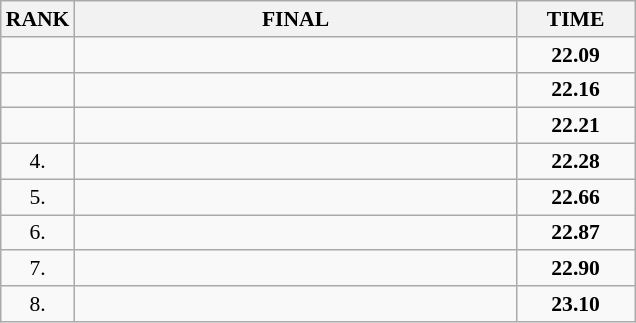<table class="wikitable" style="border-collapse: collapse; font-size: 90%;">
<tr>
<th>RANK</th>
<th style="width: 20em">FINAL</th>
<th style="width: 5em">TIME</th>
</tr>
<tr>
<td align="center"></td>
<td></td>
<td align="center"><strong>22.09</strong></td>
</tr>
<tr>
<td align="center"></td>
<td></td>
<td align="center"><strong>22.16</strong></td>
</tr>
<tr>
<td align="center"></td>
<td></td>
<td align="center"><strong>22.21</strong></td>
</tr>
<tr>
<td align="center">4.</td>
<td></td>
<td align="center"><strong>22.28</strong></td>
</tr>
<tr>
<td align="center">5.</td>
<td></td>
<td align="center"><strong>22.66</strong></td>
</tr>
<tr>
<td align="center">6.</td>
<td></td>
<td align="center"><strong>22.87</strong></td>
</tr>
<tr>
<td align="center">7.</td>
<td></td>
<td align="center"><strong>22.90</strong></td>
</tr>
<tr>
<td align="center">8.</td>
<td></td>
<td align="center"><strong>23.10</strong></td>
</tr>
</table>
